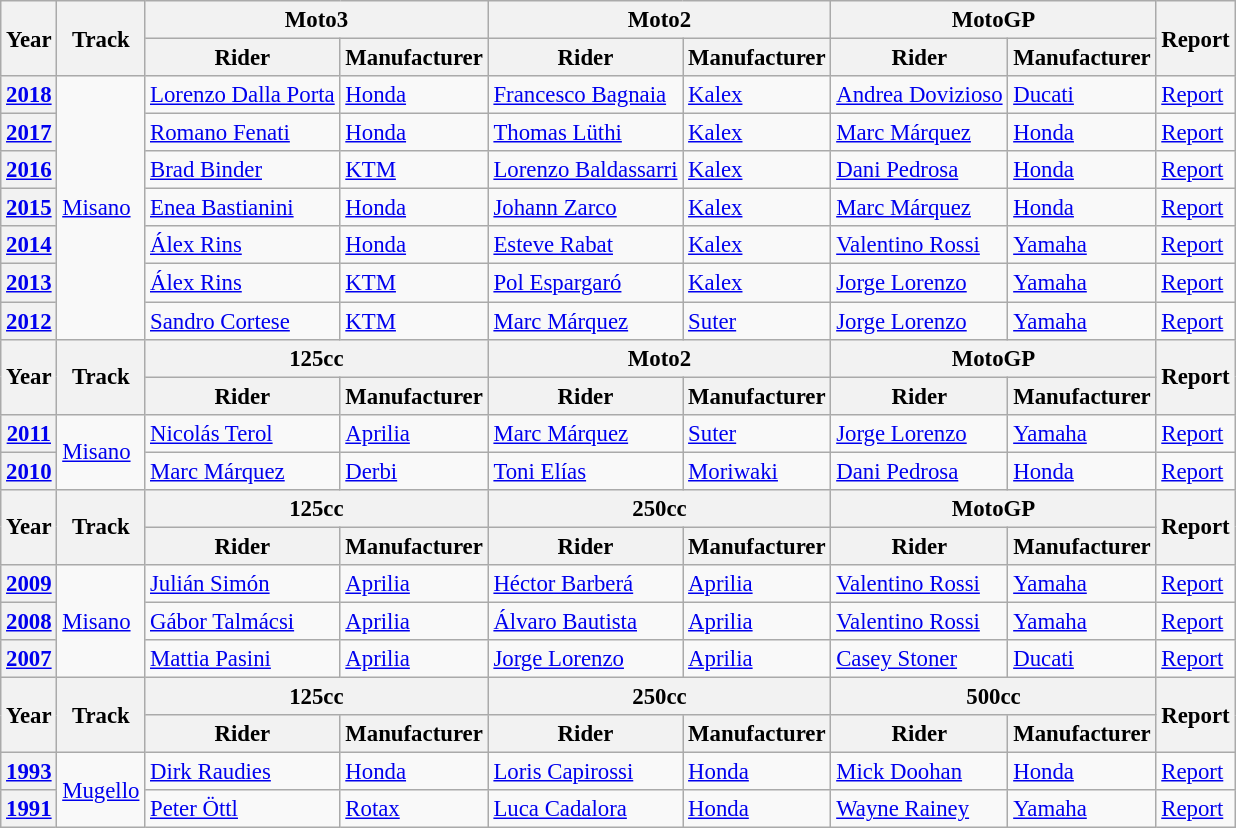<table class="wikitable" style="font-size: 95%;">
<tr>
<th rowspan=2>Year</th>
<th rowspan=2>Track</th>
<th colspan=2>Moto3</th>
<th colspan=2>Moto2</th>
<th colspan=2>MotoGP</th>
<th rowspan=2>Report</th>
</tr>
<tr>
<th>Rider</th>
<th>Manufacturer</th>
<th>Rider</th>
<th>Manufacturer</th>
<th>Rider</th>
<th>Manufacturer</th>
</tr>
<tr>
<th><a href='#'>2018</a></th>
<td rowspan="7"><a href='#'>Misano</a></td>
<td> <a href='#'>Lorenzo Dalla Porta</a></td>
<td><a href='#'>Honda</a></td>
<td> <a href='#'>Francesco Bagnaia</a></td>
<td><a href='#'>Kalex</a></td>
<td> <a href='#'>Andrea Dovizioso</a></td>
<td><a href='#'>Ducati</a></td>
<td><a href='#'>Report</a></td>
</tr>
<tr>
<th><a href='#'>2017</a></th>
<td> <a href='#'>Romano Fenati</a></td>
<td><a href='#'>Honda</a></td>
<td> <a href='#'>Thomas Lüthi</a></td>
<td><a href='#'>Kalex</a></td>
<td> <a href='#'>Marc Márquez</a></td>
<td><a href='#'>Honda</a></td>
<td><a href='#'>Report</a></td>
</tr>
<tr>
<th><a href='#'>2016</a></th>
<td> <a href='#'>Brad Binder</a></td>
<td><a href='#'>KTM</a></td>
<td> <a href='#'>Lorenzo Baldassarri</a></td>
<td><a href='#'>Kalex</a></td>
<td> <a href='#'>Dani Pedrosa</a></td>
<td><a href='#'>Honda</a></td>
<td><a href='#'>Report</a></td>
</tr>
<tr>
<th><a href='#'>2015</a></th>
<td> <a href='#'>Enea Bastianini</a></td>
<td><a href='#'>Honda</a></td>
<td> <a href='#'>Johann Zarco</a></td>
<td><a href='#'>Kalex</a></td>
<td> <a href='#'>Marc Márquez</a></td>
<td><a href='#'>Honda</a></td>
<td><a href='#'>Report</a></td>
</tr>
<tr>
<th><a href='#'>2014</a></th>
<td> <a href='#'>Álex Rins</a></td>
<td><a href='#'>Honda</a></td>
<td> <a href='#'>Esteve Rabat</a></td>
<td><a href='#'>Kalex</a></td>
<td> <a href='#'>Valentino Rossi</a></td>
<td><a href='#'>Yamaha</a></td>
<td><a href='#'>Report</a></td>
</tr>
<tr>
<th><a href='#'>2013</a></th>
<td> <a href='#'>Álex Rins</a></td>
<td><a href='#'>KTM</a></td>
<td> <a href='#'>Pol Espargaró</a></td>
<td><a href='#'>Kalex</a></td>
<td> <a href='#'>Jorge Lorenzo</a></td>
<td><a href='#'>Yamaha</a></td>
<td><a href='#'>Report</a></td>
</tr>
<tr>
<th><a href='#'>2012</a></th>
<td> <a href='#'>Sandro Cortese</a></td>
<td><a href='#'>KTM</a></td>
<td> <a href='#'>Marc Márquez</a></td>
<td><a href='#'>Suter</a></td>
<td> <a href='#'>Jorge Lorenzo</a></td>
<td><a href='#'>Yamaha</a></td>
<td><a href='#'>Report</a></td>
</tr>
<tr>
<th rowspan=2>Year</th>
<th rowspan=2>Track</th>
<th colspan=2>125cc</th>
<th colspan=2>Moto2</th>
<th colspan=2>MotoGP</th>
<th rowspan=2>Report</th>
</tr>
<tr>
<th>Rider</th>
<th>Manufacturer</th>
<th>Rider</th>
<th>Manufacturer</th>
<th>Rider</th>
<th>Manufacturer</th>
</tr>
<tr>
<th><a href='#'>2011</a></th>
<td rowspan="2"><a href='#'>Misano</a></td>
<td> <a href='#'>Nicolás Terol</a></td>
<td><a href='#'>Aprilia</a></td>
<td> <a href='#'>Marc Márquez</a></td>
<td><a href='#'>Suter</a></td>
<td> <a href='#'>Jorge Lorenzo</a></td>
<td><a href='#'>Yamaha</a></td>
<td><a href='#'>Report</a></td>
</tr>
<tr>
<th><a href='#'>2010</a></th>
<td> <a href='#'>Marc Márquez</a></td>
<td><a href='#'>Derbi</a></td>
<td> <a href='#'>Toni Elías</a></td>
<td><a href='#'>Moriwaki</a></td>
<td> <a href='#'>Dani Pedrosa</a></td>
<td><a href='#'>Honda</a></td>
<td><a href='#'>Report</a></td>
</tr>
<tr>
<th rowspan=2>Year</th>
<th rowspan=2>Track</th>
<th colspan=2>125cc</th>
<th colspan=2>250cc</th>
<th colspan=2>MotoGP</th>
<th rowspan=2>Report</th>
</tr>
<tr>
<th>Rider</th>
<th>Manufacturer</th>
<th>Rider</th>
<th>Manufacturer</th>
<th>Rider</th>
<th>Manufacturer</th>
</tr>
<tr>
<th><a href='#'>2009</a></th>
<td rowspan="3"><a href='#'>Misano</a></td>
<td> <a href='#'>Julián Simón</a></td>
<td><a href='#'>Aprilia</a></td>
<td> <a href='#'>Héctor Barberá</a></td>
<td><a href='#'>Aprilia</a></td>
<td> <a href='#'>Valentino Rossi</a></td>
<td><a href='#'>Yamaha</a></td>
<td><a href='#'>Report</a></td>
</tr>
<tr>
<th><a href='#'>2008</a></th>
<td> <a href='#'>Gábor Talmácsi</a></td>
<td><a href='#'>Aprilia</a></td>
<td> <a href='#'>Álvaro Bautista</a></td>
<td><a href='#'>Aprilia</a></td>
<td> <a href='#'>Valentino Rossi</a></td>
<td><a href='#'>Yamaha</a></td>
<td><a href='#'>Report</a></td>
</tr>
<tr>
<th><a href='#'>2007</a></th>
<td> <a href='#'>Mattia Pasini</a></td>
<td><a href='#'>Aprilia</a></td>
<td> <a href='#'>Jorge Lorenzo</a></td>
<td><a href='#'>Aprilia</a></td>
<td> <a href='#'>Casey Stoner</a></td>
<td><a href='#'>Ducati</a></td>
<td><a href='#'>Report</a></td>
</tr>
<tr>
<th rowspan=2>Year</th>
<th rowspan=2>Track</th>
<th colspan=2>125cc</th>
<th colspan=2>250cc</th>
<th colspan=2>500cc</th>
<th rowspan=2>Report</th>
</tr>
<tr>
<th>Rider</th>
<th>Manufacturer</th>
<th>Rider</th>
<th>Manufacturer</th>
<th>Rider</th>
<th>Manufacturer</th>
</tr>
<tr>
<th><a href='#'>1993</a></th>
<td rowspan="2"><a href='#'>Mugello</a></td>
<td> <a href='#'>Dirk Raudies</a></td>
<td><a href='#'>Honda</a></td>
<td> <a href='#'>Loris Capirossi</a></td>
<td><a href='#'>Honda</a></td>
<td> <a href='#'>Mick Doohan</a></td>
<td><a href='#'>Honda</a></td>
<td><a href='#'>Report</a></td>
</tr>
<tr>
<th><a href='#'>1991</a></th>
<td> <a href='#'>Peter Öttl</a></td>
<td><a href='#'>Rotax</a></td>
<td> <a href='#'>Luca Cadalora</a></td>
<td><a href='#'>Honda</a></td>
<td> <a href='#'>Wayne Rainey</a></td>
<td><a href='#'>Yamaha</a></td>
<td><a href='#'>Report</a></td>
</tr>
</table>
